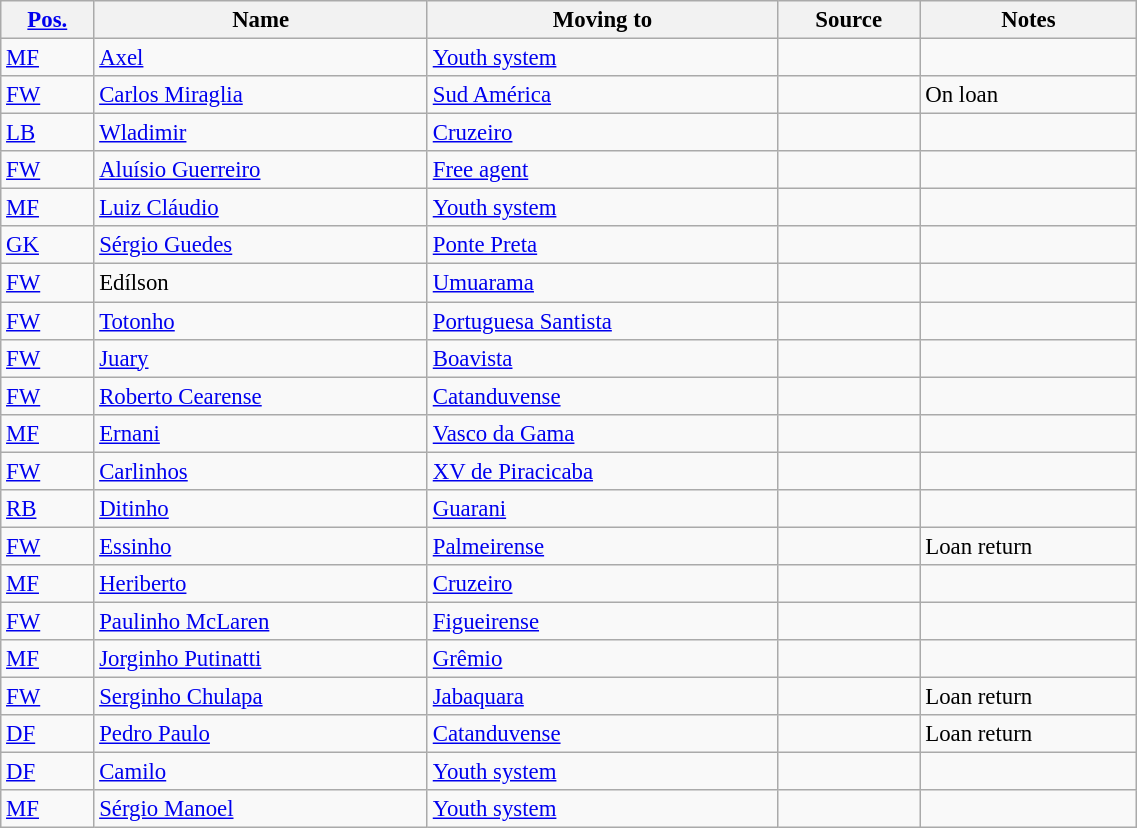<table class="wikitable sortable" style="width:60%; text-align:center; font-size:95%; text-align:left;">
<tr>
<th><a href='#'>Pos.</a></th>
<th>Name</th>
<th>Moving to</th>
<th>Source</th>
<th>Notes</th>
</tr>
<tr>
<td><a href='#'>MF</a></td>
<td style="text-align:left;"> <a href='#'>Axel</a></td>
<td style="text-align:left;"><a href='#'>Youth system</a></td>
<td></td>
<td></td>
</tr>
<tr>
<td><a href='#'>FW</a></td>
<td style="text-align:left;"> <a href='#'>Carlos Miraglia</a></td>
<td style="text-align:left;"><a href='#'>Sud América</a> </td>
<td></td>
<td>On loan</td>
</tr>
<tr>
<td><a href='#'>LB</a></td>
<td style="text-align:left;"> <a href='#'>Wladimir</a></td>
<td style="text-align:left;"><a href='#'>Cruzeiro</a></td>
<td></td>
<td></td>
</tr>
<tr>
<td><a href='#'>FW</a></td>
<td style="text-align:left;"> <a href='#'>Aluísio Guerreiro</a></td>
<td style="text-align:left;"><a href='#'>Free agent</a></td>
<td></td>
<td></td>
</tr>
<tr>
<td><a href='#'>MF</a></td>
<td style="text-align:left;"> <a href='#'>Luiz Cláudio</a></td>
<td style="text-align:left;"><a href='#'>Youth system</a></td>
<td></td>
<td></td>
</tr>
<tr>
<td><a href='#'>GK</a></td>
<td style="text-align:left;"> <a href='#'>Sérgio Guedes</a></td>
<td style="text-align:left;"><a href='#'>Ponte Preta</a></td>
<td></td>
<td></td>
</tr>
<tr>
<td><a href='#'>FW</a></td>
<td style="text-align:left;"> Edílson</td>
<td style="text-align:left;"><a href='#'>Umuarama</a></td>
<td></td>
<td></td>
</tr>
<tr>
<td><a href='#'>FW</a></td>
<td style="text-align:left;"> <a href='#'>Totonho</a></td>
<td style="text-align:left;"><a href='#'>Portuguesa Santista</a></td>
<td></td>
<td></td>
</tr>
<tr>
<td><a href='#'>FW</a></td>
<td style="text-align:left;"> <a href='#'>Juary</a></td>
<td style="text-align:left;"><a href='#'>Boavista</a> </td>
<td></td>
<td></td>
</tr>
<tr>
<td><a href='#'>FW</a></td>
<td style="text-align:left;"> <a href='#'>Roberto Cearense</a></td>
<td style="text-align:left;"><a href='#'>Catanduvense</a></td>
<td></td>
<td></td>
</tr>
<tr>
<td><a href='#'>MF</a></td>
<td style="text-align:left;"> <a href='#'>Ernani</a></td>
<td style="text-align:left;"><a href='#'>Vasco da Gama</a></td>
<td></td>
<td></td>
</tr>
<tr>
<td><a href='#'>FW</a></td>
<td style="text-align:left;"> <a href='#'>Carlinhos</a></td>
<td style="text-align:left;"><a href='#'>XV de Piracicaba</a></td>
<td></td>
<td></td>
</tr>
<tr>
<td><a href='#'>RB</a></td>
<td style="text-align:left;"> <a href='#'>Ditinho</a></td>
<td style="text-align:left;"><a href='#'>Guarani</a></td>
<td></td>
<td></td>
</tr>
<tr>
<td><a href='#'>FW</a></td>
<td style="text-align:left;"> <a href='#'>Essinho</a></td>
<td style="text-align:left;"><a href='#'>Palmeirense</a></td>
<td></td>
<td>Loan return</td>
</tr>
<tr>
<td><a href='#'>MF</a></td>
<td style="text-align:left;"> <a href='#'>Heriberto</a></td>
<td style="text-align:left;"><a href='#'>Cruzeiro</a></td>
<td></td>
<td></td>
</tr>
<tr>
<td><a href='#'>FW</a></td>
<td style="text-align:left;"> <a href='#'>Paulinho McLaren</a></td>
<td style="text-align:left;"><a href='#'>Figueirense</a></td>
<td></td>
<td></td>
</tr>
<tr>
<td><a href='#'>MF</a></td>
<td style="text-align:left;"> <a href='#'>Jorginho Putinatti</a></td>
<td style="text-align:left;"><a href='#'>Grêmio</a></td>
<td></td>
<td></td>
</tr>
<tr>
<td><a href='#'>FW</a></td>
<td style="text-align:left;"> <a href='#'>Serginho Chulapa</a></td>
<td style="text-align:left;"><a href='#'>Jabaquara</a></td>
<td></td>
<td>Loan return</td>
</tr>
<tr>
<td><a href='#'>DF</a></td>
<td style="text-align:left;"> <a href='#'>Pedro Paulo</a></td>
<td style="text-align:left;"><a href='#'>Catanduvense</a></td>
<td></td>
<td>Loan return</td>
</tr>
<tr>
<td><a href='#'>DF</a></td>
<td style="text-align:left;"> <a href='#'>Camilo</a></td>
<td style="text-align:left;"><a href='#'>Youth system</a></td>
<td></td>
<td></td>
</tr>
<tr>
<td><a href='#'>MF</a></td>
<td style="text-align:left;"> <a href='#'>Sérgio Manoel</a></td>
<td style="text-align:left;"><a href='#'>Youth system</a></td>
<td></td>
<td></td>
</tr>
</table>
